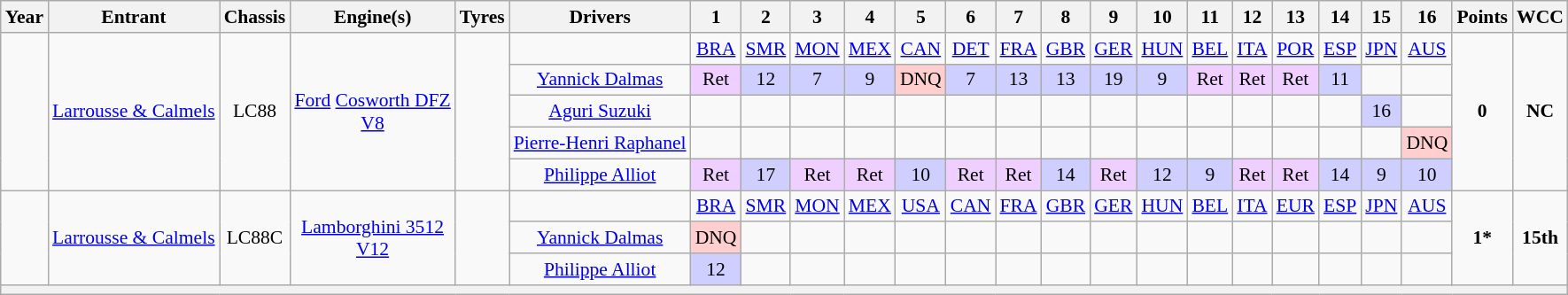<table class="wikitable" style="text-align:center; font-size:90%">
<tr>
<th>Year</th>
<th>Entrant</th>
<th>Chassis</th>
<th>Engine(s)</th>
<th>Tyres</th>
<th>Drivers</th>
<th>1</th>
<th>2</th>
<th>3</th>
<th>4</th>
<th>5</th>
<th>6</th>
<th>7</th>
<th>8</th>
<th>9</th>
<th>10</th>
<th>11</th>
<th>12</th>
<th>13</th>
<th>14</th>
<th>15</th>
<th>16</th>
<th>Points</th>
<th>WCC</th>
</tr>
<tr>
<td rowspan="5"></td>
<td rowspan="5"><a href='#'>Larrousse & Calmels</a></td>
<td rowspan="5">LC88</td>
<td rowspan="5"><a href='#'>Ford</a> <a href='#'>Cosworth DFZ</a><br><a href='#'>V8</a></td>
<td rowspan="5"></td>
<td></td>
<td><a href='#'>BRA</a></td>
<td><a href='#'>SMR</a></td>
<td><a href='#'>MON</a></td>
<td><a href='#'>MEX</a></td>
<td><a href='#'>CAN</a></td>
<td><a href='#'>DET</a></td>
<td><a href='#'>FRA</a></td>
<td><a href='#'>GBR</a></td>
<td><a href='#'>GER</a></td>
<td><a href='#'>HUN</a></td>
<td><a href='#'>BEL</a></td>
<td><a href='#'>ITA</a></td>
<td><a href='#'>POR</a></td>
<td><a href='#'>ESP</a></td>
<td><a href='#'>JPN</a></td>
<td><a href='#'>AUS</a></td>
<td rowspan="5"><strong>0</strong></td>
<td rowspan="5"><strong>NC</strong></td>
</tr>
<tr>
<td><a href='#'>Yannick Dalmas</a></td>
<td style="background:#efcfff;">Ret</td>
<td style="background:#cfcfff;">12</td>
<td style="background:#cfcfff;">7</td>
<td style="background:#cfcfff;">9</td>
<td style="background:#ffcfcf;">DNQ</td>
<td style="background:#cfcfff;">7</td>
<td style="background:#cfcfff;">13</td>
<td style="background:#cfcfff;">13</td>
<td style="background:#cfcfff;">19</td>
<td style="background:#cfcfff;">9</td>
<td style="background:#efcfff;">Ret</td>
<td style="background:#efcfff;">Ret</td>
<td style="background:#efcfff;">Ret</td>
<td style="background:#cfcfff;">11</td>
<td></td>
<td></td>
</tr>
<tr>
<td><a href='#'>Aguri Suzuki</a></td>
<td></td>
<td></td>
<td></td>
<td></td>
<td></td>
<td></td>
<td></td>
<td></td>
<td></td>
<td></td>
<td></td>
<td></td>
<td></td>
<td></td>
<td style="background:#cfcfff;">16</td>
<td></td>
</tr>
<tr>
<td><a href='#'>Pierre-Henri Raphanel</a></td>
<td></td>
<td></td>
<td></td>
<td></td>
<td></td>
<td></td>
<td></td>
<td></td>
<td></td>
<td></td>
<td></td>
<td></td>
<td></td>
<td></td>
<td></td>
<td style="background:#ffcfcf;">DNQ</td>
</tr>
<tr>
<td><a href='#'>Philippe Alliot</a></td>
<td style="background:#efcfff;">Ret</td>
<td style="background:#cfcfff;">17</td>
<td style="background:#efcfff;">Ret</td>
<td style="background:#efcfff;">Ret</td>
<td style="background:#cfcfff;">10</td>
<td style="background:#efcfff;">Ret</td>
<td style="background:#efcfff;">Ret</td>
<td style="background:#cfcfff;">14</td>
<td style="background:#efcfff;">Ret</td>
<td style="background:#cfcfff;">12</td>
<td style="background:#cfcfff;">9</td>
<td style="background:#efcfff;">Ret</td>
<td style="background:#efcfff;">Ret</td>
<td style="background:#cfcfff;">14</td>
<td style="background:#cfcfff;">9</td>
<td style="background:#cfcfff;">10</td>
</tr>
<tr>
<td rowspan="3"></td>
<td rowspan="3"><a href='#'>Larrousse & Calmels</a></td>
<td rowspan="3">LC88C</td>
<td rowspan="3"><a href='#'>Lamborghini 3512</a><br><a href='#'>V12</a></td>
<td rowspan="3"></td>
<td></td>
<td><a href='#'>BRA</a></td>
<td><a href='#'>SMR</a></td>
<td><a href='#'>MON</a></td>
<td><a href='#'>MEX</a></td>
<td><a href='#'>USA</a></td>
<td><a href='#'>CAN</a></td>
<td><a href='#'>FRA</a></td>
<td><a href='#'>GBR</a></td>
<td><a href='#'>GER</a></td>
<td><a href='#'>HUN</a></td>
<td><a href='#'>BEL</a></td>
<td><a href='#'>ITA</a></td>
<td><a href='#'>EUR</a></td>
<td><a href='#'>ESP</a></td>
<td><a href='#'>JPN</a></td>
<td><a href='#'>AUS</a></td>
<td rowspan="3"><strong>1*</strong></td>
<td rowspan="3"><strong>15th</strong></td>
</tr>
<tr>
<td><a href='#'>Yannick Dalmas</a></td>
<td style="background:#ffcfcf;">DNQ</td>
<td></td>
<td></td>
<td></td>
<td></td>
<td></td>
<td></td>
<td></td>
<td></td>
<td></td>
<td></td>
<td></td>
<td></td>
<td></td>
<td></td>
<td></td>
</tr>
<tr>
<td><a href='#'>Philippe Alliot</a></td>
<td style="background:#cfcfff;">12</td>
<td></td>
<td></td>
<td></td>
<td></td>
<td></td>
<td></td>
<td></td>
<td></td>
<td></td>
<td></td>
<td></td>
<td></td>
<td></td>
<td></td>
<td></td>
</tr>
<tr>
<th colspan="24"></th>
</tr>
</table>
